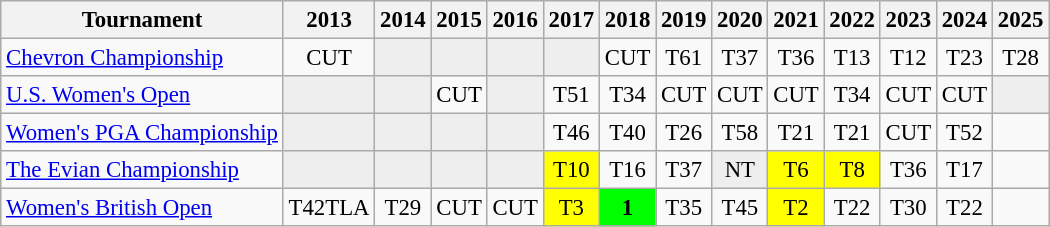<table class="wikitable" style="font-size:95%;text-align:center;">
<tr>
<th>Tournament</th>
<th>2013</th>
<th>2014</th>
<th>2015</th>
<th>2016</th>
<th>2017</th>
<th>2018</th>
<th>2019</th>
<th>2020</th>
<th>2021</th>
<th>2022</th>
<th>2023</th>
<th>2024</th>
<th>2025</th>
</tr>
<tr>
<td align=left><a href='#'>Chevron Championship</a></td>
<td>CUT</td>
<td style="background:#eeeeee;"></td>
<td style="background:#eeeeee;"></td>
<td style="background:#eeeeee;"></td>
<td style="background:#eeeeee;"></td>
<td>CUT</td>
<td>T61</td>
<td>T37</td>
<td>T36</td>
<td>T13</td>
<td>T12</td>
<td>T23</td>
<td>T28</td>
</tr>
<tr>
<td align=left><a href='#'>U.S. Women's Open</a></td>
<td style="background:#eeeeee;"></td>
<td style="background:#eeeeee;"></td>
<td>CUT</td>
<td style="background:#eeeeee;"></td>
<td>T51</td>
<td>T34</td>
<td>CUT</td>
<td>CUT</td>
<td>CUT</td>
<td>T34</td>
<td>CUT</td>
<td>CUT</td>
<td style="background:#eeeeee;"></td>
</tr>
<tr>
<td align=left><a href='#'>Women's PGA Championship</a></td>
<td style="background:#eeeeee;"></td>
<td style="background:#eeeeee;"></td>
<td style="background:#eeeeee;"></td>
<td style="background:#eeeeee;"></td>
<td>T46</td>
<td>T40</td>
<td>T26</td>
<td>T58</td>
<td>T21</td>
<td>T21</td>
<td>CUT</td>
<td>T52</td>
<td></td>
</tr>
<tr>
<td align=left><a href='#'>The Evian Championship</a></td>
<td style="background:#eeeeee;"></td>
<td style="background:#eeeeee;"></td>
<td style="background:#eeeeee;"></td>
<td style="background:#eeeeee;"></td>
<td style="background:yellow;">T10</td>
<td>T16</td>
<td>T37</td>
<td style="background:#eeeeee;">NT</td>
<td style="background:yellow;">T6</td>
<td style="background:yellow;">T8</td>
<td>T36</td>
<td>T17</td>
<td></td>
</tr>
<tr>
<td align=left><a href='#'>Women's British Open</a></td>
<td>T42<span>TLA</span></td>
<td>T29</td>
<td>CUT</td>
<td>CUT</td>
<td style="background:yellow;">T3</td>
<td style="background:lime;"><strong>1</strong></td>
<td>T35</td>
<td>T45</td>
<td style="background:yellow;">T2</td>
<td>T22</td>
<td>T30</td>
<td>T22</td>
<td></td>
</tr>
</table>
